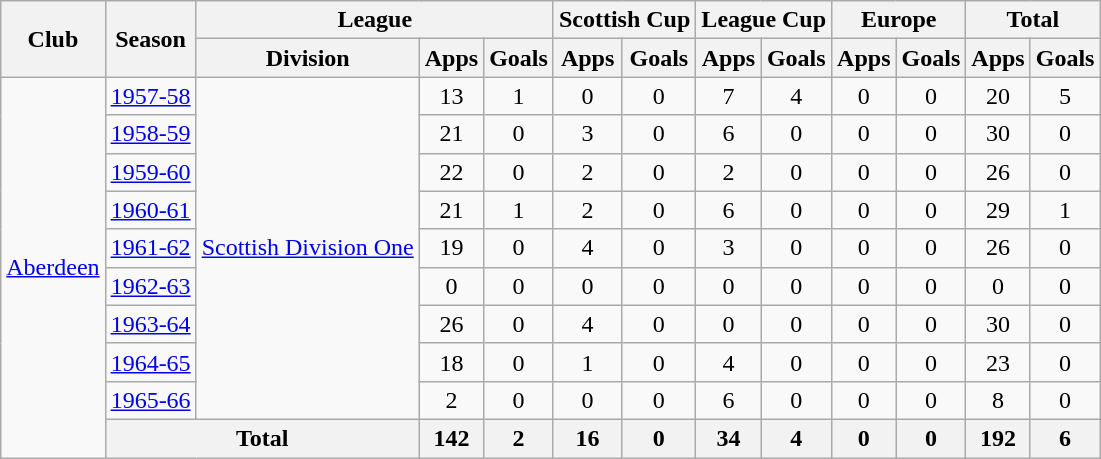<table class="wikitable" style="text-align:center">
<tr>
<th rowspan="2">Club</th>
<th rowspan="2">Season</th>
<th colspan="3">League</th>
<th colspan="2">Scottish Cup</th>
<th colspan="2">League Cup</th>
<th colspan="2">Europe</th>
<th colspan="2">Total</th>
</tr>
<tr>
<th>Division</th>
<th>Apps</th>
<th>Goals</th>
<th>Apps</th>
<th>Goals</th>
<th>Apps</th>
<th>Goals</th>
<th>Apps</th>
<th>Goals</th>
<th>Apps</th>
<th>Goals</th>
</tr>
<tr>
<td rowspan="10"><a href='#'>Aberdeen</a></td>
<td><a href='#'>1957-58</a></td>
<td rowspan="9"><a href='#'>Scottish Division One</a></td>
<td>13</td>
<td>1</td>
<td>0</td>
<td>0</td>
<td>7</td>
<td>4</td>
<td>0</td>
<td>0</td>
<td>20</td>
<td>5</td>
</tr>
<tr>
<td><a href='#'>1958-59</a></td>
<td>21</td>
<td>0</td>
<td>3</td>
<td>0</td>
<td>6</td>
<td>0</td>
<td>0</td>
<td>0</td>
<td>30</td>
<td>0</td>
</tr>
<tr>
<td><a href='#'>1959-60</a></td>
<td>22</td>
<td>0</td>
<td>2</td>
<td>0</td>
<td>2</td>
<td>0</td>
<td>0</td>
<td>0</td>
<td>26</td>
<td>0</td>
</tr>
<tr>
<td><a href='#'>1960-61</a></td>
<td>21</td>
<td>1</td>
<td>2</td>
<td>0</td>
<td>6</td>
<td>0</td>
<td>0</td>
<td>0</td>
<td>29</td>
<td>1</td>
</tr>
<tr>
<td><a href='#'>1961-62</a></td>
<td>19</td>
<td>0</td>
<td>4</td>
<td>0</td>
<td>3</td>
<td>0</td>
<td>0</td>
<td>0</td>
<td>26</td>
<td>0</td>
</tr>
<tr>
<td><a href='#'>1962-63</a></td>
<td>0</td>
<td>0</td>
<td>0</td>
<td>0</td>
<td>0</td>
<td>0</td>
<td>0</td>
<td>0</td>
<td>0</td>
<td>0</td>
</tr>
<tr>
<td><a href='#'>1963-64</a></td>
<td>26</td>
<td>0</td>
<td>4</td>
<td>0</td>
<td>0</td>
<td>0</td>
<td>0</td>
<td>0</td>
<td>30</td>
<td>0</td>
</tr>
<tr>
<td><a href='#'>1964-65</a></td>
<td>18</td>
<td>0</td>
<td>1</td>
<td>0</td>
<td>4</td>
<td>0</td>
<td>0</td>
<td>0</td>
<td>23</td>
<td>0</td>
</tr>
<tr>
<td><a href='#'>1965-66</a></td>
<td>2</td>
<td>0</td>
<td>0</td>
<td>0</td>
<td>6</td>
<td>0</td>
<td>0</td>
<td>0</td>
<td>8</td>
<td>0</td>
</tr>
<tr>
<th colspan="2">Total</th>
<th>142</th>
<th>2</th>
<th>16</th>
<th>0</th>
<th>34</th>
<th>4</th>
<th>0</th>
<th>0</th>
<th>192</th>
<th>6</th>
</tr>
</table>
